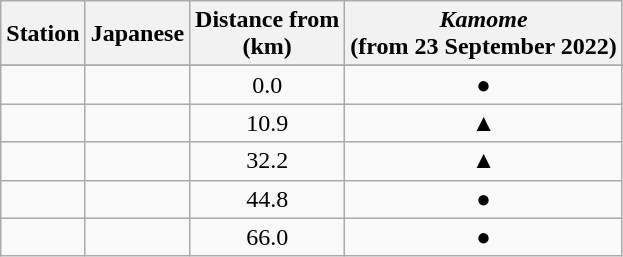<table class=wikitable>
<tr>
<th>Station</th>
<th>Japanese</th>
<th>Distance from<br> (km)</th>
<th><em>Kamome</em><br>(from 23 September 2022)</th>
</tr>
<tr>
</tr>
<tr>
<td></td>
<td></td>
<td align=center>0.0</td>
<td style="text-align:center;">●</td>
</tr>
<tr>
<td></td>
<td></td>
<td align=center>10.9</td>
<td style="text-align:center;">▲</td>
</tr>
<tr>
<td></td>
<td></td>
<td align=center>32.2</td>
<td style="text-align:center;">▲</td>
</tr>
<tr>
<td></td>
<td></td>
<td align=center>44.8</td>
<td style="text-align:center;">●</td>
</tr>
<tr>
<td></td>
<td></td>
<td align=center>66.0</td>
<td style="text-align:center;">●</td>
</tr>
</table>
